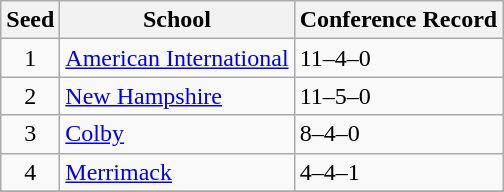<table class="wikitable">
<tr>
<th>Seed</th>
<th>School</th>
<th>Conference Record</th>
</tr>
<tr>
<td align=center>1</td>
<td><a href='#'>American International</a></td>
<td>11–4–0</td>
</tr>
<tr>
<td align=center>2</td>
<td><a href='#'>New Hampshire</a></td>
<td>11–5–0</td>
</tr>
<tr>
<td align=center>3</td>
<td><a href='#'>Colby</a></td>
<td>8–4–0</td>
</tr>
<tr>
<td align=center>4</td>
<td><a href='#'>Merrimack</a></td>
<td>4–4–1</td>
</tr>
<tr>
</tr>
</table>
